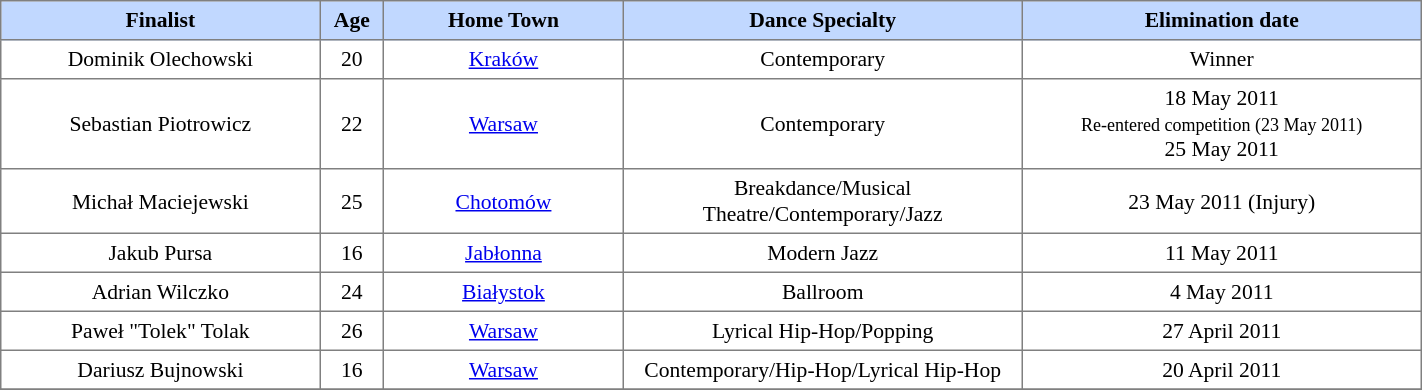<table border="1" cellpadding="4" cellspacing="0" style="text-align:center; font-size:90%; border-collapse:collapse;" width=75%>
<tr style="background:#C1D8FF;">
<th width=20%>Finalist</th>
<th width=4%; align=center>Age</th>
<th width=15%>Home Town</th>
<th width=25%>Dance Specialty</th>
<th width=25%>Elimination date</th>
</tr>
<tr>
<td>Dominik Olechowski</td>
<td>20</td>
<td><a href='#'>Kraków</a></td>
<td>Contemporary</td>
<td>Winner</td>
</tr>
<tr>
<td>Sebastian Piotrowicz</td>
<td>22</td>
<td><a href='#'>Warsaw</a></td>
<td>Contemporary</td>
<td>18 May 2011 <small><br>Re-entered competition (23 May 2011)</small><br>25 May 2011</td>
</tr>
<tr>
<td>Michał Maciejewski</td>
<td>25</td>
<td><a href='#'>Chotomów</a></td>
<td>Breakdance/Musical Theatre/Contemporary/Jazz</td>
<td>23 May 2011 (Injury)</td>
</tr>
<tr>
<td>Jakub Pursa</td>
<td>16</td>
<td><a href='#'>Jabłonna</a></td>
<td>Modern Jazz</td>
<td>11 May 2011</td>
</tr>
<tr>
<td>Adrian Wilczko</td>
<td>24</td>
<td><a href='#'>Białystok</a></td>
<td>Ballroom</td>
<td>4 May 2011</td>
</tr>
<tr>
<td>Paweł "Tolek" Tolak</td>
<td>26</td>
<td><a href='#'>Warsaw</a></td>
<td>Lyrical Hip-Hop/Popping</td>
<td>27 April 2011</td>
</tr>
<tr>
<td>Dariusz Bujnowski</td>
<td>16</td>
<td><a href='#'>Warsaw</a></td>
<td>Contemporary/Hip-Hop/Lyrical Hip-Hop</td>
<td>20 April 2011</td>
</tr>
<tr>
</tr>
</table>
